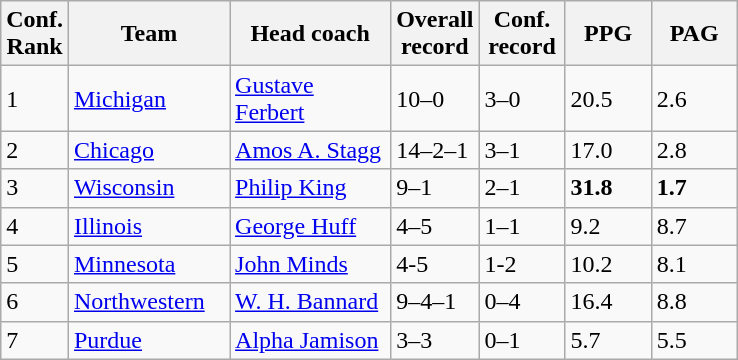<table class="sortable wikitable">
<tr>
<th width="25">Conf. Rank</th>
<th width="100">Team</th>
<th width="100">Head coach</th>
<th width="50">Overall record</th>
<th width="50">Conf. record</th>
<th width="50">PPG</th>
<th width="50">PAG</th>
</tr>
<tr align="left" bgcolor="">
<td>1</td>
<td><a href='#'>Michigan</a></td>
<td><a href='#'>Gustave Ferbert</a></td>
<td>10–0</td>
<td>3–0</td>
<td>20.5</td>
<td>2.6</td>
</tr>
<tr align="left" bgcolor="">
<td>2</td>
<td><a href='#'>Chicago</a></td>
<td><a href='#'>Amos A. Stagg</a></td>
<td>14–2–1</td>
<td>3–1</td>
<td>17.0</td>
<td>2.8</td>
</tr>
<tr align="left" bgcolor="">
<td>3</td>
<td><a href='#'>Wisconsin</a></td>
<td><a href='#'>Philip King</a></td>
<td>9–1</td>
<td>2–1</td>
<td><strong>31.8</strong></td>
<td><strong>1.7</strong></td>
</tr>
<tr align="left" bgcolor="">
<td>4</td>
<td><a href='#'>Illinois</a></td>
<td><a href='#'>George Huff</a></td>
<td>4–5</td>
<td>1–1</td>
<td>9.2</td>
<td>8.7</td>
</tr>
<tr align="left" bgcolor="">
<td>5</td>
<td><a href='#'>Minnesota</a></td>
<td><a href='#'>John Minds</a></td>
<td>4-5</td>
<td>1-2</td>
<td>10.2</td>
<td>8.1</td>
</tr>
<tr align="left" bgcolor="">
<td>6</td>
<td><a href='#'>Northwestern</a></td>
<td><a href='#'>W. H. Bannard</a></td>
<td>9–4–1</td>
<td>0–4</td>
<td>16.4</td>
<td>8.8</td>
</tr>
<tr align="left" bgcolor="">
<td>7</td>
<td><a href='#'>Purdue</a></td>
<td><a href='#'>Alpha Jamison</a></td>
<td>3–3</td>
<td>0–1</td>
<td>5.7</td>
<td>5.5</td>
</tr>
</table>
